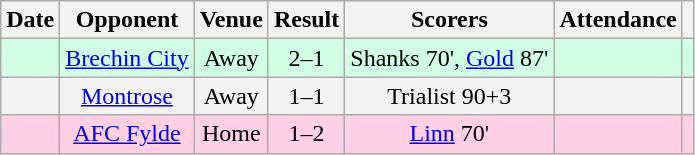<table class="wikitable sortable" style="text-align:center;">
<tr>
<th>Date</th>
<th>Opponent</th>
<th>Venue</th>
<th>Result</th>
<th class=unsortable>Scorers</th>
<th>Attendance</th>
<th></th>
</tr>
<tr style="background-color: #d0ffe3;">
<td></td>
<td><a href='#'>Brechin City</a></td>
<td>Away</td>
<td>2–1</td>
<td>Shanks 70', <a href='#'>Gold</a> 87'</td>
<td></td>
<td></td>
</tr>
<tr style="background-color: #f3f3f3;">
<td></td>
<td><a href='#'>Montrose</a></td>
<td>Away</td>
<td>1–1</td>
<td>Trialist 90+3</td>
<td></td>
<td></td>
</tr>
<tr style="background-color: #ffd0e3;">
<td></td>
<td> <a href='#'>AFC Fylde</a></td>
<td>Home</td>
<td>1–2</td>
<td><a href='#'>Linn</a> 70'</td>
<td></td>
<td></td>
</tr>
</table>
